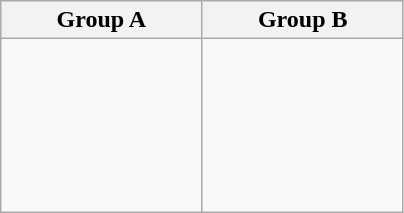<table class="wikitable">
<tr>
<th width=25%>Group A</th>
<th width=25%>Group B</th>
</tr>
<tr>
<td><br><br>
<br>
<br>
<br>
<br></td>
<td><br><br>
<br>
<br>
<br>
<br></td>
</tr>
</table>
